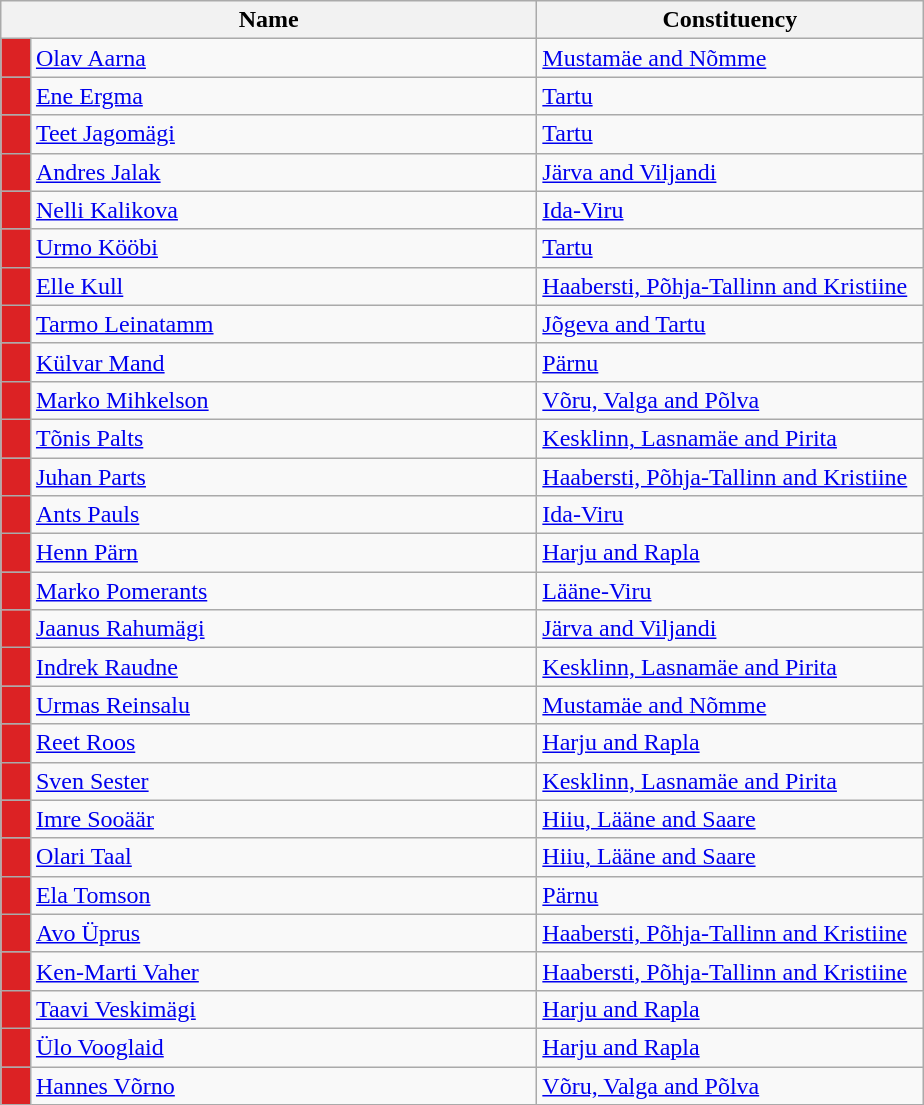<table class="wikitable collapsible collapsed">
<tr>
<th colspan=2 width=350>Name</th>
<th width=250>Constituency</th>
</tr>
<tr>
<td style="background-color:#dc2224"></td>
<td><a href='#'>Olav Aarna</a></td>
<td><a href='#'>Mustamäe and Nõmme</a></td>
</tr>
<tr>
<td style="background-color:#dc2224"></td>
<td><a href='#'>Ene Ergma</a></td>
<td><a href='#'>Tartu</a></td>
</tr>
<tr>
<td style="background-color:#dc2224"></td>
<td><a href='#'>Teet Jagomägi</a></td>
<td><a href='#'>Tartu</a></td>
</tr>
<tr>
<td style="background-color:#dc2224"></td>
<td><a href='#'>Andres Jalak</a></td>
<td><a href='#'>Järva and Viljandi</a></td>
</tr>
<tr>
<td style="background-color:#dc2224"></td>
<td><a href='#'>Nelli Kalikova</a></td>
<td><a href='#'>Ida-Viru</a></td>
</tr>
<tr>
<td style="background-color:#dc2224"></td>
<td><a href='#'>Urmo Kööbi</a></td>
<td><a href='#'>Tartu</a></td>
</tr>
<tr>
<td style="background-color:#dc2224"></td>
<td><a href='#'>Elle Kull</a></td>
<td><a href='#'>Haabersti, Põhja-Tallinn and Kristiine</a></td>
</tr>
<tr>
<td style="background-color:#dc2224"></td>
<td><a href='#'>Tarmo Leinatamm</a></td>
<td><a href='#'>Jõgeva and Tartu</a></td>
</tr>
<tr>
<td style="background-color:#dc2224"></td>
<td><a href='#'>Külvar Mand</a></td>
<td><a href='#'>Pärnu</a></td>
</tr>
<tr>
<td style="background-color:#dc2224"></td>
<td><a href='#'>Marko Mihkelson</a></td>
<td><a href='#'>Võru, Valga and Põlva</a></td>
</tr>
<tr>
<td style="background-color:#dc2224"></td>
<td><a href='#'>Tõnis Palts</a></td>
<td><a href='#'>Kesklinn, Lasnamäe and Pirita</a></td>
</tr>
<tr>
<td style="background-color:#dc2224"></td>
<td><a href='#'>Juhan Parts</a></td>
<td><a href='#'>Haabersti, Põhja-Tallinn and Kristiine</a></td>
</tr>
<tr>
<td style="background-color:#dc2224"></td>
<td><a href='#'>Ants Pauls</a></td>
<td><a href='#'>Ida-Viru</a></td>
</tr>
<tr>
<td style="background-color:#dc2224"></td>
<td><a href='#'>Henn Pärn</a></td>
<td><a href='#'>Harju and Rapla</a></td>
</tr>
<tr>
<td style="background-color:#dc2224"></td>
<td><a href='#'>Marko Pomerants</a></td>
<td><a href='#'>Lääne-Viru</a></td>
</tr>
<tr>
<td style="background-color:#dc2224"></td>
<td><a href='#'>Jaanus Rahumägi</a></td>
<td><a href='#'>Järva and Viljandi</a></td>
</tr>
<tr>
<td style="background-color:#dc2224"></td>
<td><a href='#'>Indrek Raudne</a></td>
<td><a href='#'>Kesklinn, Lasnamäe and Pirita</a></td>
</tr>
<tr>
<td style="background-color:#dc2224"></td>
<td><a href='#'>Urmas Reinsalu</a></td>
<td><a href='#'>Mustamäe and Nõmme</a></td>
</tr>
<tr>
<td style="background-color:#dc2224"></td>
<td><a href='#'>Reet Roos</a></td>
<td><a href='#'>Harju and Rapla</a></td>
</tr>
<tr>
<td style="background-color:#dc2224"></td>
<td><a href='#'>Sven Sester</a></td>
<td><a href='#'>Kesklinn, Lasnamäe and Pirita</a></td>
</tr>
<tr>
<td style="background-color:#dc2224"></td>
<td><a href='#'>Imre Sooäär</a></td>
<td><a href='#'>Hiiu, Lääne and Saare</a></td>
</tr>
<tr>
<td style="background-color:#dc2224"></td>
<td><a href='#'>Olari Taal</a></td>
<td><a href='#'>Hiiu, Lääne and Saare</a></td>
</tr>
<tr>
<td style="background-color:#dc2224"></td>
<td><a href='#'>Ela Tomson</a></td>
<td><a href='#'>Pärnu</a></td>
</tr>
<tr>
<td style="background-color:#dc2224"></td>
<td><a href='#'>Avo Üprus</a></td>
<td><a href='#'>Haabersti, Põhja-Tallinn and Kristiine</a></td>
</tr>
<tr>
<td style="background-color:#dc2224"></td>
<td><a href='#'>Ken-Marti Vaher</a></td>
<td><a href='#'>Haabersti, Põhja-Tallinn and Kristiine</a></td>
</tr>
<tr>
<td style="background-color:#dc2224"></td>
<td><a href='#'>Taavi Veskimägi</a></td>
<td><a href='#'>Harju and Rapla</a></td>
</tr>
<tr>
<td style="background-color:#dc2224"></td>
<td><a href='#'>Ülo Vooglaid</a></td>
<td><a href='#'>Harju and Rapla</a></td>
</tr>
<tr>
<td style="background-color:#dc2224"></td>
<td><a href='#'>Hannes Võrno</a></td>
<td><a href='#'>Võru, Valga and Põlva</a></td>
</tr>
</table>
